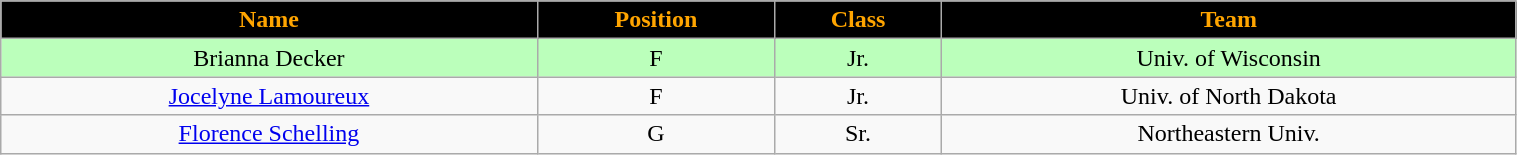<table class="wikitable" style="width:80%;">
<tr style="text-align:center; background:black; color:orange;">
<td><strong>Name</strong></td>
<td><strong>Position</strong></td>
<td><strong>Class</strong></td>
<td><strong>Team</strong></td>
</tr>
<tr style="text-align:center; background:#bfb;">
<td>Brianna Decker</td>
<td>F</td>
<td>Jr.</td>
<td>Univ. of Wisconsin</td>
</tr>
<tr style="text-align:center;" bgcolor="">
<td><a href='#'>Jocelyne Lamoureux</a></td>
<td>F</td>
<td>Jr.</td>
<td>Univ. of North Dakota</td>
</tr>
<tr style="text-align:center;" bgcolor="">
<td><a href='#'>Florence Schelling</a></td>
<td>G</td>
<td>Sr.</td>
<td>Northeastern Univ.</td>
</tr>
</table>
